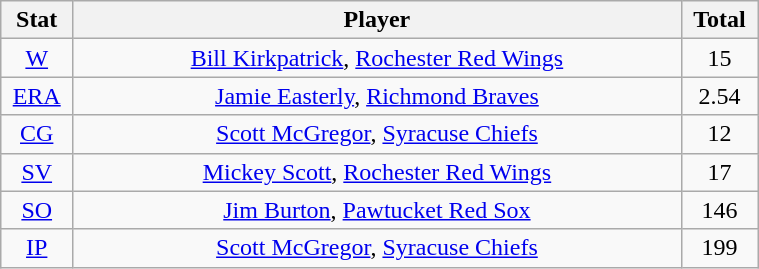<table class="wikitable" width="40%" style="text-align:center;">
<tr>
<th width="5%">Stat</th>
<th width="60%">Player</th>
<th width="5%">Total</th>
</tr>
<tr>
<td><a href='#'>W</a></td>
<td><a href='#'>Bill Kirkpatrick</a>, <a href='#'>Rochester Red Wings</a></td>
<td>15</td>
</tr>
<tr>
<td><a href='#'>ERA</a></td>
<td><a href='#'>Jamie Easterly</a>, <a href='#'>Richmond Braves</a></td>
<td>2.54</td>
</tr>
<tr>
<td><a href='#'>CG</a></td>
<td><a href='#'>Scott McGregor</a>, <a href='#'>Syracuse Chiefs</a></td>
<td>12</td>
</tr>
<tr>
<td><a href='#'>SV</a></td>
<td><a href='#'>Mickey Scott</a>, <a href='#'>Rochester Red Wings</a></td>
<td>17</td>
</tr>
<tr>
<td><a href='#'>SO</a></td>
<td><a href='#'>Jim Burton</a>, <a href='#'>Pawtucket Red Sox</a></td>
<td>146</td>
</tr>
<tr>
<td><a href='#'>IP</a></td>
<td><a href='#'>Scott McGregor</a>, <a href='#'>Syracuse Chiefs</a></td>
<td>199</td>
</tr>
</table>
